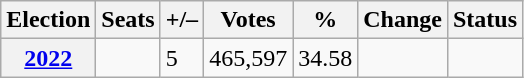<table class="wikitable">
<tr>
<th>Election</th>
<th>Seats</th>
<th>+/–</th>
<th>Votes</th>
<th>%</th>
<th>Change</th>
<th>Status</th>
</tr>
<tr>
<th><a href='#'>2022</a></th>
<td></td>
<td> 5</td>
<td>465,597</td>
<td>34.58</td>
<td></td>
<td></td>
</tr>
</table>
